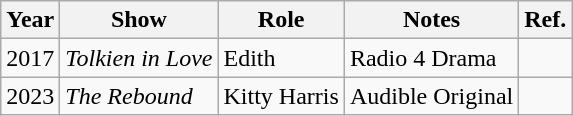<table class="wikitable sortable">
<tr>
<th>Year</th>
<th>Show</th>
<th>Role</th>
<th>Notes</th>
<th>Ref.</th>
</tr>
<tr>
<td>2017</td>
<td><em>Tolkien in Love</em></td>
<td>Edith</td>
<td>Radio 4 Drama</td>
<td></td>
</tr>
<tr>
<td>2023</td>
<td><em>The Rebound</em></td>
<td>Kitty Harris</td>
<td>Audible Original</td>
<td></td>
</tr>
</table>
